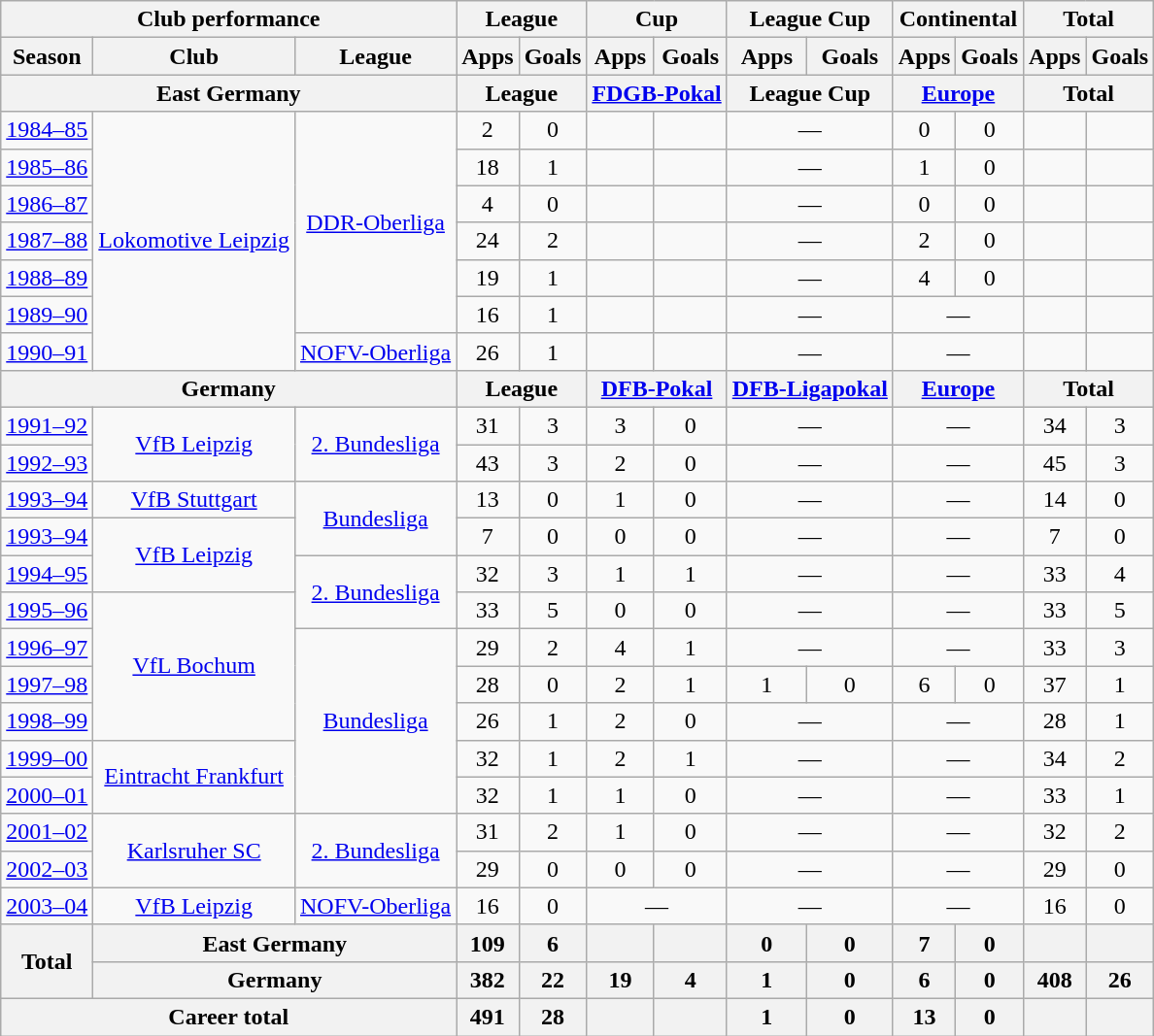<table class="wikitable" style="text-align:center">
<tr>
<th colspan=3>Club performance</th>
<th colspan=2>League</th>
<th colspan=2>Cup</th>
<th colspan=2>League Cup</th>
<th colspan=2>Continental</th>
<th colspan=2>Total</th>
</tr>
<tr>
<th>Season</th>
<th>Club</th>
<th>League</th>
<th>Apps</th>
<th>Goals</th>
<th>Apps</th>
<th>Goals</th>
<th>Apps</th>
<th>Goals</th>
<th>Apps</th>
<th>Goals</th>
<th>Apps</th>
<th>Goals</th>
</tr>
<tr>
<th colspan=3>East Germany</th>
<th colspan=2>League</th>
<th colspan=2><a href='#'>FDGB-Pokal</a></th>
<th colspan=2>League Cup</th>
<th colspan=2><a href='#'>Europe</a></th>
<th colspan=2>Total</th>
</tr>
<tr>
<td><a href='#'>1984–85</a></td>
<td rowspan="7"><a href='#'>Lokomotive Leipzig</a></td>
<td rowspan="6"><a href='#'>DDR-Oberliga</a></td>
<td>2</td>
<td>0</td>
<td></td>
<td></td>
<td colspan="2">—</td>
<td>0</td>
<td>0</td>
<td></td>
<td></td>
</tr>
<tr>
<td><a href='#'>1985–86</a></td>
<td>18</td>
<td>1</td>
<td></td>
<td></td>
<td colspan="2">—</td>
<td>1</td>
<td>0</td>
<td></td>
<td></td>
</tr>
<tr>
<td><a href='#'>1986–87</a></td>
<td>4</td>
<td>0</td>
<td></td>
<td></td>
<td colspan="2">—</td>
<td>0</td>
<td>0</td>
<td></td>
<td></td>
</tr>
<tr>
<td><a href='#'>1987–88</a></td>
<td>24</td>
<td>2</td>
<td></td>
<td></td>
<td colspan="2">—</td>
<td>2</td>
<td>0</td>
<td></td>
<td></td>
</tr>
<tr>
<td><a href='#'>1988–89</a></td>
<td>19</td>
<td>1</td>
<td></td>
<td></td>
<td colspan="2">—</td>
<td>4</td>
<td>0</td>
<td></td>
<td></td>
</tr>
<tr>
<td><a href='#'>1989–90</a></td>
<td>16</td>
<td>1</td>
<td></td>
<td></td>
<td colspan="2">—</td>
<td colspan="2">—</td>
<td></td>
<td></td>
</tr>
<tr>
<td><a href='#'>1990–91</a></td>
<td><a href='#'>NOFV-Oberliga</a></td>
<td>26</td>
<td>1</td>
<td></td>
<td></td>
<td colspan="2">—</td>
<td colspan="2">—</td>
<td></td>
<td></td>
</tr>
<tr>
<th colspan=3>Germany</th>
<th colspan=2>League</th>
<th colspan=2><a href='#'>DFB-Pokal</a></th>
<th colspan=2><a href='#'>DFB-Ligapokal</a></th>
<th colspan=2><a href='#'>Europe</a></th>
<th colspan=2>Total</th>
</tr>
<tr>
<td><a href='#'>1991–92</a></td>
<td rowspan="2"><a href='#'>VfB Leipzig</a></td>
<td rowspan="2"><a href='#'>2. Bundesliga</a></td>
<td>31</td>
<td>3</td>
<td>3</td>
<td>0</td>
<td colspan="2">—</td>
<td colspan="2">—</td>
<td>34</td>
<td>3</td>
</tr>
<tr>
<td><a href='#'>1992–93</a></td>
<td>43</td>
<td>3</td>
<td>2</td>
<td>0</td>
<td colspan="2">—</td>
<td colspan="2">—</td>
<td>45</td>
<td>3</td>
</tr>
<tr>
<td><a href='#'>1993–94</a></td>
<td><a href='#'>VfB Stuttgart</a></td>
<td rowspan="2"><a href='#'>Bundesliga</a></td>
<td>13</td>
<td>0</td>
<td>1</td>
<td>0</td>
<td colspan="2">—</td>
<td colspan="2">—</td>
<td>14</td>
<td>0</td>
</tr>
<tr>
<td><a href='#'>1993–94</a></td>
<td rowspan="2"><a href='#'>VfB Leipzig</a></td>
<td>7</td>
<td>0</td>
<td>0</td>
<td>0</td>
<td colspan="2">—</td>
<td colspan="2">—</td>
<td>7</td>
<td>0</td>
</tr>
<tr>
<td><a href='#'>1994–95</a></td>
<td rowspan="2"><a href='#'>2. Bundesliga</a></td>
<td>32</td>
<td>3</td>
<td>1</td>
<td>1</td>
<td colspan="2">—</td>
<td colspan="2">—</td>
<td>33</td>
<td>4</td>
</tr>
<tr>
<td><a href='#'>1995–96</a></td>
<td rowspan="4"><a href='#'>VfL Bochum</a></td>
<td>33</td>
<td>5</td>
<td>0</td>
<td>0</td>
<td colspan="2">—</td>
<td colspan="2">—</td>
<td>33</td>
<td>5</td>
</tr>
<tr>
<td><a href='#'>1996–97</a></td>
<td rowspan="5"><a href='#'>Bundesliga</a></td>
<td>29</td>
<td>2</td>
<td>4</td>
<td>1</td>
<td colspan="2">—</td>
<td colspan="2">—</td>
<td>33</td>
<td>3</td>
</tr>
<tr>
<td><a href='#'>1997–98</a></td>
<td>28</td>
<td>0</td>
<td>2</td>
<td>1</td>
<td>1</td>
<td>0</td>
<td>6</td>
<td>0</td>
<td>37</td>
<td>1</td>
</tr>
<tr>
<td><a href='#'>1998–99</a></td>
<td>26</td>
<td>1</td>
<td>2</td>
<td>0</td>
<td colspan="2">—</td>
<td colspan="2">—</td>
<td>28</td>
<td>1</td>
</tr>
<tr>
<td><a href='#'>1999–00</a></td>
<td rowspan="2"><a href='#'>Eintracht Frankfurt</a></td>
<td>32</td>
<td>1</td>
<td>2</td>
<td>1</td>
<td colspan="2">—</td>
<td colspan="2">—</td>
<td>34</td>
<td>2</td>
</tr>
<tr>
<td><a href='#'>2000–01</a></td>
<td>32</td>
<td>1</td>
<td>1</td>
<td>0</td>
<td colspan="2">—</td>
<td colspan="2">—</td>
<td>33</td>
<td>1</td>
</tr>
<tr>
<td><a href='#'>2001–02</a></td>
<td rowspan="2"><a href='#'>Karlsruher SC</a></td>
<td rowspan="2"><a href='#'>2. Bundesliga</a></td>
<td>31</td>
<td>2</td>
<td>1</td>
<td>0</td>
<td colspan="2">—</td>
<td colspan="2">—</td>
<td>32</td>
<td>2</td>
</tr>
<tr>
<td><a href='#'>2002–03</a></td>
<td>29</td>
<td>0</td>
<td>0</td>
<td>0</td>
<td colspan="2">—</td>
<td colspan="2">—</td>
<td>29</td>
<td>0</td>
</tr>
<tr>
<td><a href='#'>2003–04</a></td>
<td><a href='#'>VfB Leipzig</a></td>
<td><a href='#'>NOFV-Oberliga</a></td>
<td>16</td>
<td>0</td>
<td colspan="2">—</td>
<td colspan="2">—</td>
<td colspan="2">—</td>
<td>16</td>
<td>0</td>
</tr>
<tr>
<th rowspan=2>Total</th>
<th colspan=2>East Germany</th>
<th>109</th>
<th>6</th>
<th></th>
<th></th>
<th>0</th>
<th>0</th>
<th>7</th>
<th>0</th>
<th></th>
<th></th>
</tr>
<tr>
<th colspan=2>Germany</th>
<th>382</th>
<th>22</th>
<th>19</th>
<th>4</th>
<th>1</th>
<th>0</th>
<th>6</th>
<th>0</th>
<th>408</th>
<th>26</th>
</tr>
<tr>
<th colspan=3>Career total</th>
<th>491</th>
<th>28</th>
<th></th>
<th></th>
<th>1</th>
<th>0</th>
<th>13</th>
<th>0</th>
<th></th>
<th></th>
</tr>
</table>
